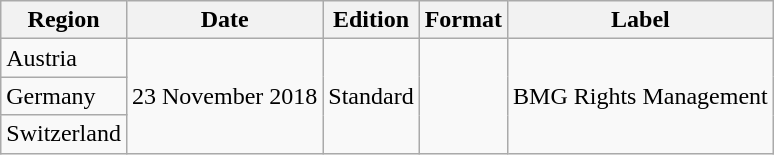<table class="wikitable">
<tr>
<th scope="col">Region</th>
<th scope="col">Date</th>
<th scope="col">Edition</th>
<th scope="col">Format</th>
<th scope="col">Label</th>
</tr>
<tr>
<td>Austria</td>
<td rowspan="3">23 November 2018</td>
<td rowspan="3">Standard</td>
<td rowspan="3"></td>
<td rowspan="3">BMG Rights Management</td>
</tr>
<tr>
<td>Germany</td>
</tr>
<tr>
<td>Switzerland</td>
</tr>
</table>
